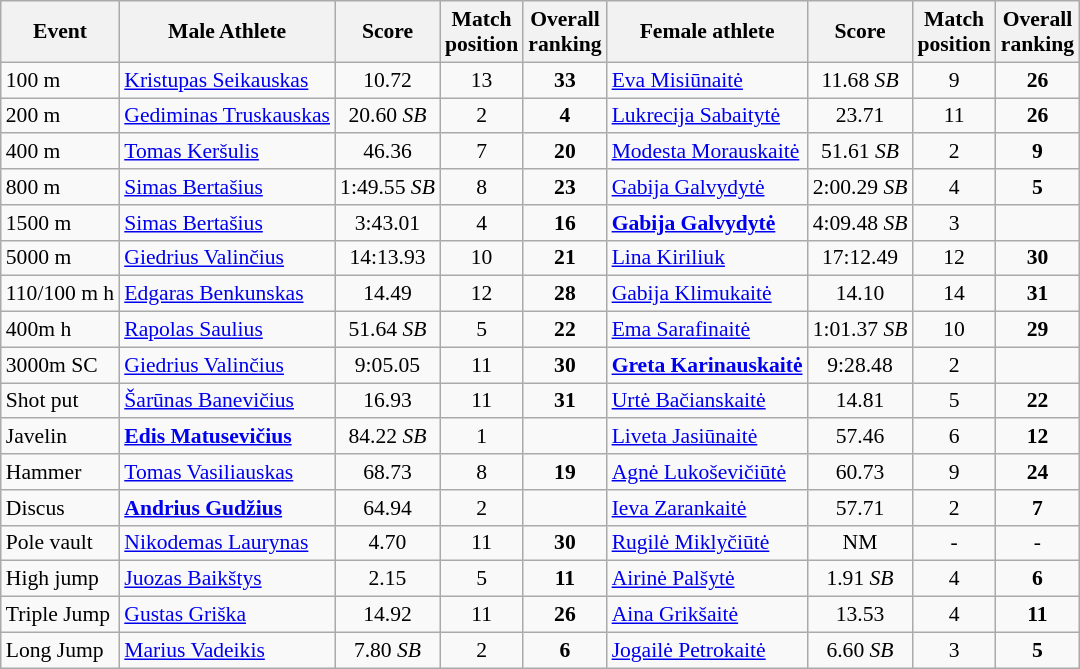<table class="wikitable" style="text-align:left; font-size:90%">
<tr>
<th>Event</th>
<th>Male Athlete</th>
<th>Score</th>
<th>Match<br>position</th>
<th>Overall<br>ranking</th>
<th>Female athlete</th>
<th>Score</th>
<th>Match<br>position</th>
<th>Overall<br>ranking</th>
</tr>
<tr>
<td align="left">100 m</td>
<td><a href='#'>Kristupas Seikauskas</a></td>
<td align="center">10.72</td>
<td align="center">13</td>
<td align="center"><strong>33</strong></td>
<td><a href='#'>Eva Misiūnaitė</a></td>
<td align="center">11.68 <em>SB</em></td>
<td align="center">9</td>
<td align="center"><strong>26</strong></td>
</tr>
<tr>
<td>200 m</td>
<td><a href='#'>Gediminas Truskauskas</a></td>
<td align="center">20.60 <em>SB</em></td>
<td align="center">2</td>
<td align="center"><strong>4</strong></td>
<td><a href='#'>Lukrecija Sabaitytė</a></td>
<td align="center">23.71</td>
<td align="center">11</td>
<td align="center"><strong>26</strong></td>
</tr>
<tr>
<td>400 m</td>
<td><a href='#'>Tomas Keršulis</a></td>
<td align="center">46.36</td>
<td align="center">7</td>
<td align="center"><strong>20</strong></td>
<td><a href='#'>Modesta Morauskaitė</a></td>
<td align="center">51.61 <em>SB</em></td>
<td align="center">2</td>
<td align="center"><strong>9</strong></td>
</tr>
<tr>
<td>800 m</td>
<td><a href='#'>Simas Bertašius</a></td>
<td align="center">1:49.55 <em>SB</em></td>
<td align="center">8</td>
<td align="center"><strong>23</strong></td>
<td><a href='#'>Gabija Galvydytė</a></td>
<td align="center">2:00.29 <em>SB</em></td>
<td align="center">4</td>
<td align="center"><strong>5</strong></td>
</tr>
<tr>
<td>1500 m</td>
<td><a href='#'>Simas Bertašius</a></td>
<td align="center">3:43.01</td>
<td align="center">4</td>
<td align="center"><strong>16</strong></td>
<td><strong><a href='#'>Gabija Galvydytė</a></strong></td>
<td align="center">4:09.48 <em>SB</em></td>
<td align="center">3</td>
<td align="center"></td>
</tr>
<tr>
<td>5000 m</td>
<td><a href='#'>Giedrius Valinčius</a></td>
<td align="center">14:13.93</td>
<td align="center">10</td>
<td align="center"><strong>21</strong></td>
<td><a href='#'>Lina Kiriliuk</a></td>
<td align="center">17:12.49</td>
<td align="center">12</td>
<td align="center"><strong>30</strong></td>
</tr>
<tr>
<td>110/100 m h</td>
<td><a href='#'>Edgaras Benkunskas</a></td>
<td align="center">14.49</td>
<td align="center">12</td>
<td align="center"><strong>28</strong></td>
<td><a href='#'>Gabija Klimukaitė</a></td>
<td align="center">14.10</td>
<td align="center">14</td>
<td align="center"><strong>31</strong></td>
</tr>
<tr>
<td>400m h</td>
<td><a href='#'>Rapolas Saulius</a></td>
<td align="center">51.64 <em>SB</em></td>
<td align="center">5</td>
<td align="center"><strong>22</strong></td>
<td><a href='#'>Ema Sarafinaitė</a></td>
<td align="center">1:01.37 <em>SB</em></td>
<td align="center">10</td>
<td align="center"><strong>29</strong></td>
</tr>
<tr>
<td>3000m SC</td>
<td><a href='#'>Giedrius Valinčius</a></td>
<td align="center">9:05.05</td>
<td align="center">11</td>
<td align="center"><strong>30</strong></td>
<td><strong><a href='#'>Greta Karinauskaitė</a></strong></td>
<td align="center">9:28.48</td>
<td align="center">2</td>
<td align="center"></td>
</tr>
<tr>
<td>Shot put</td>
<td><a href='#'>Šarūnas Banevičius</a></td>
<td align="center">16.93</td>
<td align="center">11</td>
<td align="center"><strong>31</strong></td>
<td><a href='#'>Urtė Bačianskaitė</a></td>
<td align="center">14.81</td>
<td align="center">5</td>
<td align="center"><strong>22</strong></td>
</tr>
<tr>
<td>Javelin</td>
<td><strong><a href='#'>Edis Matusevičius</a></strong></td>
<td align="center">84.22 <em>SB</em></td>
<td align="center">1</td>
<td align="center"></td>
<td><a href='#'>Liveta Jasiūnaitė</a></td>
<td align="center">57.46</td>
<td align="center">6</td>
<td align="center"><strong>12</strong></td>
</tr>
<tr>
<td>Hammer</td>
<td><a href='#'>Tomas Vasiliauskas</a></td>
<td align="center">68.73</td>
<td align="center">8</td>
<td align="center"><strong>19</strong></td>
<td><a href='#'>Agnė Lukoševičiūtė</a></td>
<td align="center">60.73</td>
<td align="center">9</td>
<td align="center"><strong>24</strong></td>
</tr>
<tr>
<td>Discus</td>
<td><strong><a href='#'>Andrius Gudžius</a></strong></td>
<td align="center">64.94</td>
<td align="center">2</td>
<td align="center"></td>
<td><a href='#'>Ieva Zarankaitė</a></td>
<td align="center">57.71</td>
<td align="center">2</td>
<td align="center"><strong>7</strong></td>
</tr>
<tr>
<td>Pole vault</td>
<td><a href='#'>Nikodemas Laurynas</a></td>
<td align="center">4.70</td>
<td align="center">11</td>
<td align="center"><strong>30</strong></td>
<td><a href='#'>Rugilė Miklyčiūtė</a></td>
<td align="center">NM</td>
<td align="center">-</td>
<td align="center">-</td>
</tr>
<tr>
<td>High jump</td>
<td><a href='#'>Juozas Baikštys</a></td>
<td align="center">2.15</td>
<td align="center">5</td>
<td align="center"><strong>11</strong></td>
<td><a href='#'>Airinė Palšytė</a></td>
<td align="center">1.91 <em>SB</em></td>
<td align="center">4</td>
<td align="center"><strong>6</strong></td>
</tr>
<tr>
<td>Triple Jump</td>
<td><a href='#'>Gustas Griška</a></td>
<td align="center">14.92</td>
<td align="center">11</td>
<td align="center"><strong>26</strong></td>
<td><a href='#'>Aina Grikšaitė</a></td>
<td align="center">13.53</td>
<td align="center">4</td>
<td align="center"><strong>11</strong></td>
</tr>
<tr>
<td>Long Jump</td>
<td><a href='#'>Marius Vadeikis</a></td>
<td align="center">7.80 <em>SB</em></td>
<td align="center">2</td>
<td align="center"><strong>6</strong></td>
<td><a href='#'>Jogailė Petrokaitė</a></td>
<td align="center">6.60 <em>SB</em></td>
<td align="center">3</td>
<td align="center"><strong>5</strong></td>
</tr>
</table>
